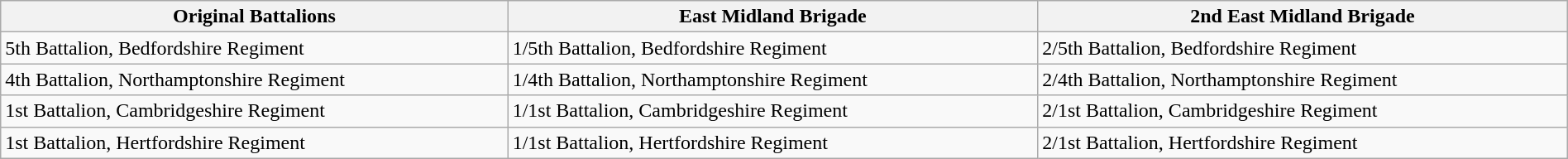<table class="wikitable" style="width:100%;">
<tr>
<th>Original Battalions</th>
<th>East Midland Brigade</th>
<th>2nd East Midland Brigade</th>
</tr>
<tr>
<td>5th Battalion, Bedfordshire Regiment</td>
<td>1/5th Battalion, Bedfordshire Regiment</td>
<td>2/5th Battalion, Bedfordshire Regiment</td>
</tr>
<tr>
<td>4th Battalion, Northamptonshire Regiment</td>
<td>1/4th Battalion, Northamptonshire Regiment</td>
<td>2/4th Battalion, Northamptonshire Regiment</td>
</tr>
<tr>
<td>1st Battalion, Cambridgeshire Regiment</td>
<td>1/1st Battalion, Cambridgeshire Regiment</td>
<td>2/1st Battalion, Cambridgeshire Regiment</td>
</tr>
<tr>
<td>1st Battalion, Hertfordshire Regiment</td>
<td>1/1st Battalion, Hertfordshire Regiment</td>
<td>2/1st Battalion, Hertfordshire Regiment</td>
</tr>
</table>
